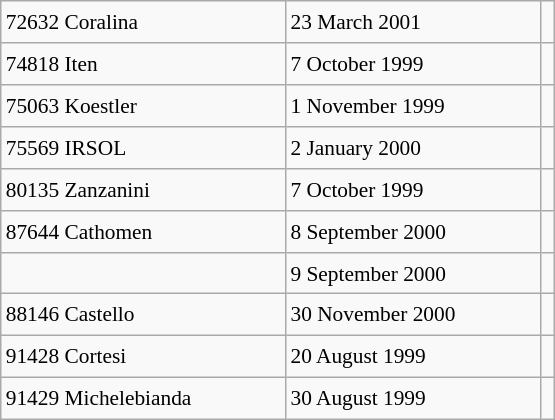<table class="wikitable" style="font-size: 89%; float: left; width: 26em; margin-right: 1em; height: 280px">
<tr>
<td>72632 Coralina</td>
<td>23 March 2001</td>
<td></td>
</tr>
<tr>
<td>74818 Iten</td>
<td>7 October 1999</td>
<td></td>
</tr>
<tr>
<td>75063 Koestler</td>
<td>1 November 1999</td>
<td></td>
</tr>
<tr>
<td>75569 IRSOL</td>
<td>2 January 2000</td>
<td></td>
</tr>
<tr>
<td>80135 Zanzanini</td>
<td>7 October 1999</td>
<td></td>
</tr>
<tr>
<td>87644 Cathomen</td>
<td>8 September 2000</td>
<td></td>
</tr>
<tr>
<td></td>
<td>9 September 2000</td>
<td></td>
</tr>
<tr>
<td>88146 Castello</td>
<td>30 November 2000</td>
<td></td>
</tr>
<tr>
<td>91428 Cortesi</td>
<td>20 August 1999</td>
<td></td>
</tr>
<tr>
<td>91429 Michelebianda</td>
<td>30 August 1999</td>
<td></td>
</tr>
</table>
